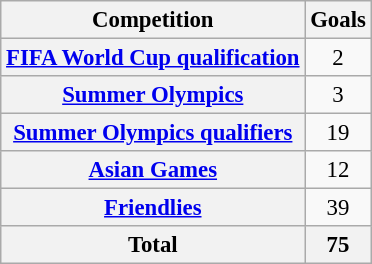<table class="wikitable plainrowheaders sortable" style="text-align:center; font-size:95%">
<tr>
<th scope="col">Competition</th>
<th scope="col">Goals</th>
</tr>
<tr>
<th scope="row"><a href='#'>FIFA World Cup qualification</a></th>
<td>2</td>
</tr>
<tr>
<th scope="row"><a href='#'>Summer Olympics</a></th>
<td>3</td>
</tr>
<tr>
<th scope="row"><a href='#'>Summer Olympics qualifiers</a></th>
<td>19</td>
</tr>
<tr>
<th scope="row"><a href='#'>Asian Games</a></th>
<td>12</td>
</tr>
<tr>
<th scope="row"><a href='#'>Friendlies</a></th>
<td>39</td>
</tr>
<tr>
<th>Total</th>
<th>75</th>
</tr>
</table>
